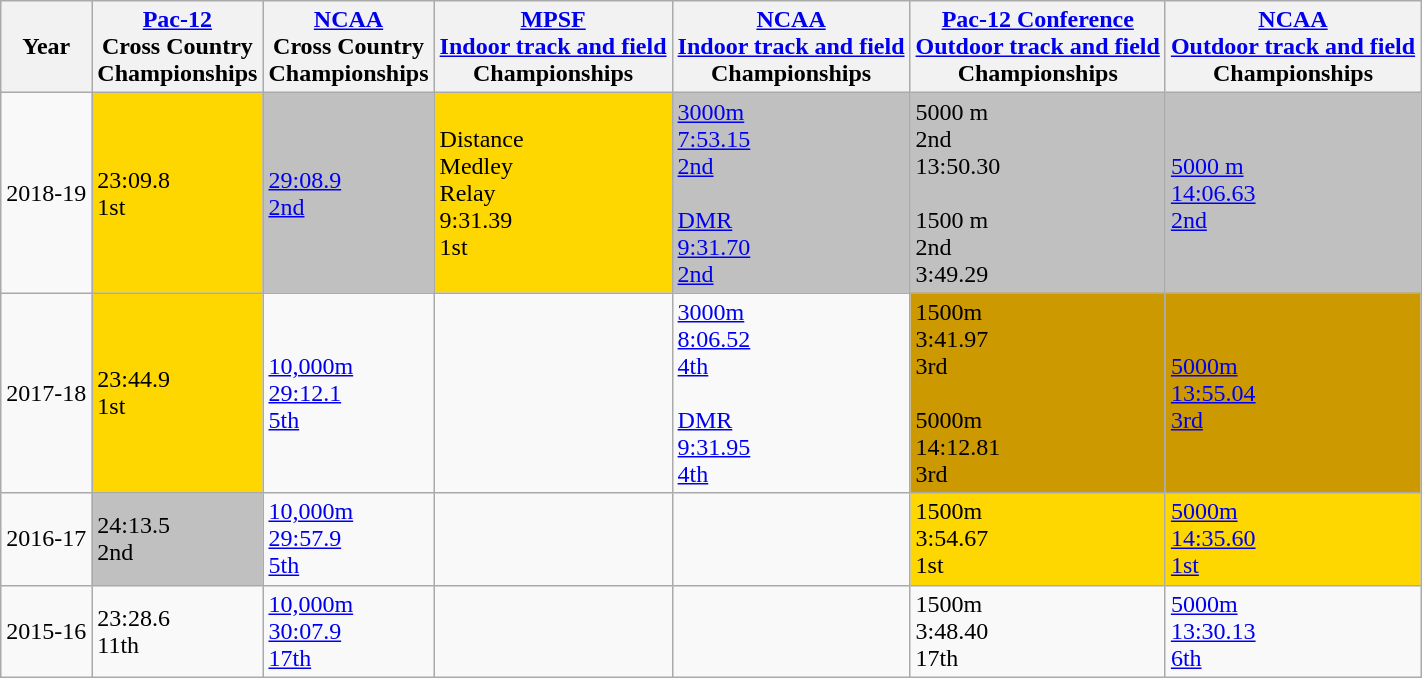<table class="wikitable sortable">
<tr>
<th>Year</th>
<th><a href='#'>Pac-12</a><br>Cross Country<br>Championships</th>
<th><a href='#'>NCAA</a><br>Cross Country<br>Championships</th>
<th><a href='#'>MPSF</a><br><a href='#'>Indoor track and field</a><br>Championships</th>
<th><a href='#'>NCAA</a><br><a href='#'>Indoor track and field</a><br>Championships</th>
<th><a href='#'>Pac-12 Conference</a><br><a href='#'>Outdoor track and field</a><br>Championships</th>
<th><a href='#'>NCAA</a><br><a href='#'>Outdoor track and field</a><br>Championships</th>
</tr>
<tr>
<td>2018-19</td>
<td bgcolor=gold>23:09.8<br>1st</td>
<td bgcolor=silver><a href='#'>29:08.9<br>2nd</a></td>
<td bgcolor=gold>Distance<br>Medley<br>Relay<br>9:31.39<br>1st</td>
<td bgcolor=silver><a href='#'>3000m<br>7:53.15<br>2nd<br><br>DMR<br>9:31.70<br>2nd</a></td>
<td bgcolor=silver>5000 m<br>2nd<br>13:50.30<br><br>1500 m<br>2nd<br>3:49.29</td>
<td bgcolor=silver><a href='#'>5000 m<br> 14:06.63<br>2nd</a></td>
</tr>
<tr>
<td>2017-18</td>
<td bgcolor=gold>23:44.9<br>1st</td>
<td><a href='#'>10,000m<br>29:12.1<br>5th</a></td>
<td></td>
<td><a href='#'>3000m<br>8:06.52<br>4th</a><br><br><a href='#'>DMR<br>9:31.95<br>4th</a></td>
<td bgcolor=cc9900>1500m<br>3:41.97<br>3rd<br><br>5000m<br>14:12.81<br>3rd<br></td>
<td bgcolor=cc9900><a href='#'>5000m<br>13:55.04 <br>3rd</a></td>
</tr>
<tr>
<td>2016-17</td>
<td bgcolor=silver>24:13.5<br>2nd</td>
<td><a href='#'>10,000m<br>29:57.9<br>5th</a></td>
<td></td>
<td></td>
<td bgcolor=gold>1500m<br>3:54.67<br>1st</td>
<td bgcolor=gold><a href='#'>5000m<br>14:35.60<br>1st</a></td>
</tr>
<tr>
<td>2015-16</td>
<td>23:28.6<br>11th</td>
<td><a href='#'>10,000m<br>30:07.9<br>17th</a></td>
<td></td>
<td></td>
<td>1500m<br>3:48.40<br>17th</td>
<td><a href='#'>5000m<br>13:30.13<br>6th</a></td>
</tr>
</table>
